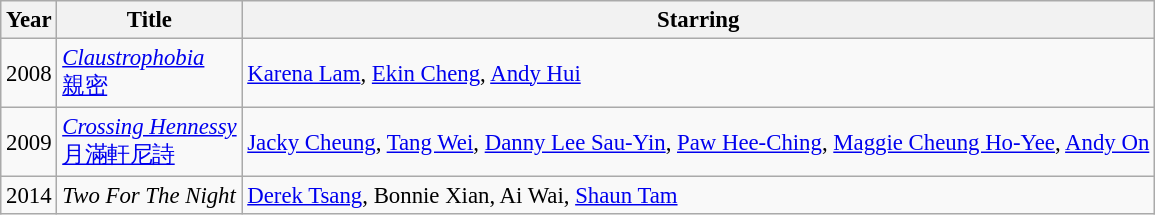<table class="wikitable" style="font-size: 95%;">
<tr>
<th>Year</th>
<th>Title</th>
<th>Starring</th>
</tr>
<tr>
<td>2008</td>
<td><em><a href='#'>Claustrophobia</a></em><br><a href='#'>親密</a></td>
<td><a href='#'>Karena Lam</a>, <a href='#'>Ekin Cheng</a>, <a href='#'>Andy Hui</a></td>
</tr>
<tr>
<td>2009</td>
<td><em><a href='#'>Crossing Hennessy</a></em><br><a href='#'>月滿軒尼詩</a></td>
<td><a href='#'>Jacky Cheung</a>, <a href='#'>Tang Wei</a>, <a href='#'>Danny Lee Sau-Yin</a>, <a href='#'>Paw Hee-Ching</a>, <a href='#'>Maggie Cheung Ho-Yee</a>, <a href='#'>Andy On</a></td>
</tr>
<tr>
<td>2014</td>
<td><em>Two For The Night</em></td>
<td><a href='#'>Derek Tsang</a>, Bonnie Xian, Ai Wai, <a href='#'>Shaun Tam</a></td>
</tr>
</table>
